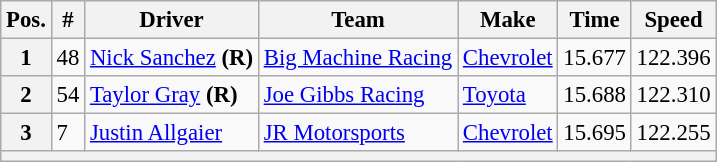<table class="wikitable" style="font-size:95%">
<tr>
<th>Pos.</th>
<th>#</th>
<th>Driver</th>
<th>Team</th>
<th>Make</th>
<th>Time</th>
<th>Speed</th>
</tr>
<tr>
<th>1</th>
<td>48</td>
<td><a href='#'>Nick Sanchez</a> <strong>(R)</strong></td>
<td><a href='#'>Big Machine Racing</a></td>
<td><a href='#'>Chevrolet</a></td>
<td>15.677</td>
<td>122.396</td>
</tr>
<tr>
<th>2</th>
<td>54</td>
<td><a href='#'>Taylor Gray</a> <strong>(R)</strong></td>
<td><a href='#'>Joe Gibbs Racing</a></td>
<td><a href='#'>Toyota</a></td>
<td>15.688</td>
<td>122.310</td>
</tr>
<tr>
<th>3</th>
<td>7</td>
<td><a href='#'>Justin Allgaier</a></td>
<td><a href='#'>JR Motorsports</a></td>
<td><a href='#'>Chevrolet</a></td>
<td>15.695</td>
<td>122.255</td>
</tr>
<tr>
<th colspan="7"></th>
</tr>
</table>
